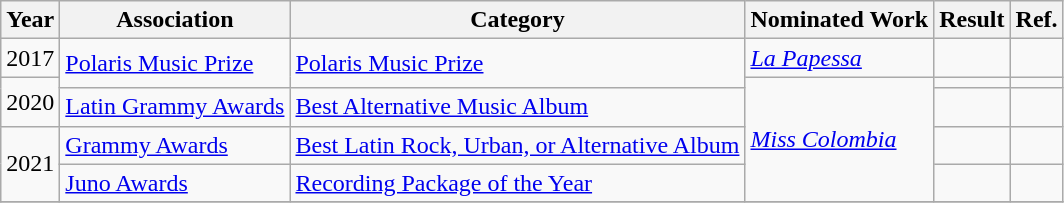<table class="wikitable">
<tr>
<th>Year</th>
<th>Association</th>
<th>Category</th>
<th>Nominated Work</th>
<th>Result</th>
<th>Ref.</th>
</tr>
<tr>
<td>2017</td>
<td rowspan="2"><a href='#'>Polaris Music Prize</a></td>
<td rowspan="2"><a href='#'>Polaris Music Prize</a></td>
<td><em><a href='#'>La Papessa</a></em></td>
<td></td>
<td></td>
</tr>
<tr>
<td rowspan="2">2020</td>
<td rowspan="4"><em><a href='#'>Miss Colombia</a></em></td>
<td></td>
<td></td>
</tr>
<tr>
<td><a href='#'>Latin Grammy Awards</a></td>
<td><a href='#'>Best Alternative Music Album</a></td>
<td></td>
<td></td>
</tr>
<tr>
<td rowspan="2">2021</td>
<td><a href='#'>Grammy Awards</a></td>
<td><a href='#'>Best Latin Rock, Urban, or Alternative Album</a></td>
<td></td>
<td></td>
</tr>
<tr>
<td><a href='#'>Juno Awards</a></td>
<td><a href='#'>Recording Package of the Year</a></td>
<td></td>
<td></td>
</tr>
<tr>
</tr>
</table>
